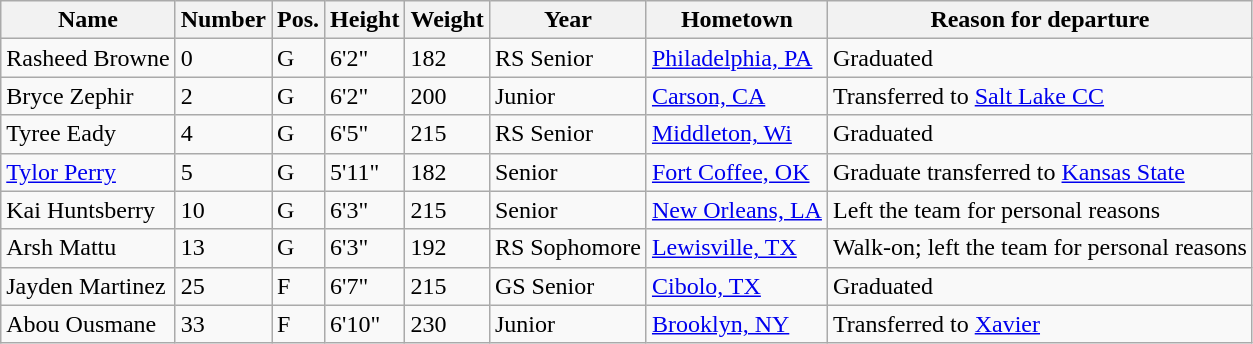<table class="wikitable sortable" border="1">
<tr>
<th>Name</th>
<th>Number</th>
<th>Pos.</th>
<th>Height</th>
<th>Weight</th>
<th>Year</th>
<th>Hometown</th>
<th class="unsortable">Reason for departure</th>
</tr>
<tr>
<td>Rasheed Browne</td>
<td>0</td>
<td>G</td>
<td>6'2"</td>
<td>182</td>
<td>RS Senior</td>
<td><a href='#'>Philadelphia, PA</a></td>
<td>Graduated</td>
</tr>
<tr>
<td>Bryce Zephir</td>
<td>2</td>
<td>G</td>
<td>6'2"</td>
<td>200</td>
<td>Junior</td>
<td><a href='#'>Carson, CA</a></td>
<td>Transferred to <a href='#'>Salt Lake CC</a></td>
</tr>
<tr>
<td>Tyree Eady</td>
<td>4</td>
<td>G</td>
<td>6'5"</td>
<td>215</td>
<td>RS Senior</td>
<td><a href='#'>Middleton, Wi</a></td>
<td>Graduated</td>
</tr>
<tr>
<td><a href='#'>Tylor Perry</a></td>
<td>5</td>
<td>G</td>
<td>5'11"</td>
<td>182</td>
<td>Senior</td>
<td><a href='#'>Fort Coffee, OK</a></td>
<td>Graduate transferred to <a href='#'>Kansas State</a></td>
</tr>
<tr>
<td>Kai Huntsberry</td>
<td>10</td>
<td>G</td>
<td>6'3"</td>
<td>215</td>
<td>Senior</td>
<td><a href='#'>New Orleans, LA</a></td>
<td>Left the team for personal reasons</td>
</tr>
<tr>
<td>Arsh Mattu</td>
<td>13</td>
<td>G</td>
<td>6'3"</td>
<td>192</td>
<td>RS Sophomore</td>
<td><a href='#'>Lewisville, TX</a></td>
<td>Walk-on; left the team for personal reasons</td>
</tr>
<tr>
<td>Jayden Martinez</td>
<td>25</td>
<td>F</td>
<td>6'7"</td>
<td>215</td>
<td>GS Senior</td>
<td><a href='#'>Cibolo, TX</a></td>
<td>Graduated</td>
</tr>
<tr>
<td>Abou Ousmane</td>
<td>33</td>
<td>F</td>
<td>6'10"</td>
<td>230</td>
<td>Junior</td>
<td><a href='#'>Brooklyn, NY</a></td>
<td>Transferred to <a href='#'>Xavier</a></td>
</tr>
</table>
